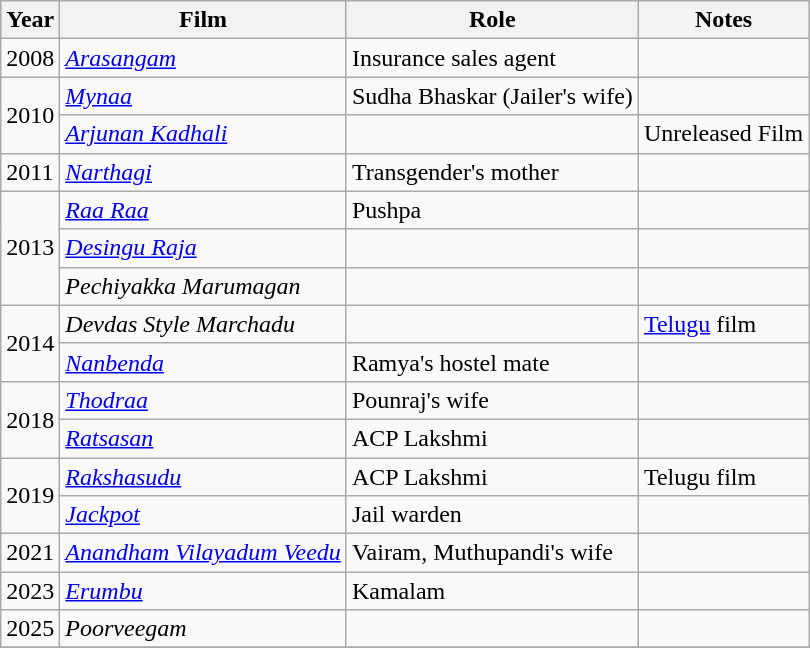<table class="wikitable">
<tr bgcolor="#CCCCCC" align="center">
<th>Year</th>
<th>Film</th>
<th>Role</th>
<th>Notes</th>
</tr>
<tr>
<td>2008</td>
<td><em><a href='#'>Arasangam</a></em></td>
<td>Insurance sales agent</td>
<td></td>
</tr>
<tr>
<td rowspan=2>2010</td>
<td><em><a href='#'>Mynaa</a></em></td>
<td>Sudha Bhaskar (Jailer's wife)</td>
<td></td>
</tr>
<tr>
<td><em><a href='#'>Arjunan Kadhali</a></em></td>
<td></td>
<td>Unreleased Film</td>
</tr>
<tr>
<td>2011</td>
<td><em><a href='#'>Narthagi</a></em></td>
<td>Transgender's mother</td>
<td></td>
</tr>
<tr>
<td rowspan=3>2013</td>
<td><em><a href='#'>Raa Raa</a></em></td>
<td>Pushpa</td>
<td></td>
</tr>
<tr>
<td><em><a href='#'>Desingu Raja</a></em></td>
<td></td>
<td></td>
</tr>
<tr>
<td><em>Pechiyakka Marumagan</em></td>
<td></td>
<td></td>
</tr>
<tr>
<td rowspan=2>2014</td>
<td><em>Devdas Style Marchadu</em></td>
<td></td>
<td><a href='#'>Telugu</a> film</td>
</tr>
<tr>
<td><em><a href='#'>Nanbenda</a></em></td>
<td>Ramya's hostel mate</td>
<td></td>
</tr>
<tr>
<td rowspan="2">2018</td>
<td><em><a href='#'>Thodraa</a></em></td>
<td>Pounraj's wife</td>
<td></td>
</tr>
<tr>
<td><em><a href='#'>Ratsasan</a></em></td>
<td>ACP Lakshmi</td>
<td></td>
</tr>
<tr>
<td rowspan=2>2019</td>
<td><em><a href='#'>Rakshasudu</a></em></td>
<td>ACP Lakshmi</td>
<td>Telugu film</td>
</tr>
<tr>
<td><em><a href='#'>Jackpot</a></em></td>
<td>Jail warden</td>
<td></td>
</tr>
<tr>
<td>2021</td>
<td><em><a href='#'>Anandham Vilayadum Veedu</a></em></td>
<td>Vairam, Muthupandi's wife</td>
<td></td>
</tr>
<tr>
<td>2023</td>
<td><em><a href='#'>Erumbu</a></em></td>
<td>Kamalam</td>
<td></td>
</tr>
<tr>
<td>2025</td>
<td><em>Poorveegam</em></td>
<td></td>
<td></td>
</tr>
<tr>
</tr>
</table>
